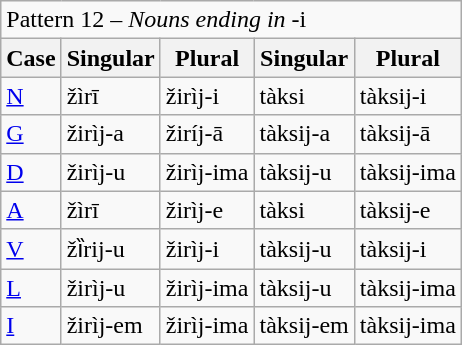<table class="wikitable">
<tr>
<td colspan="5">Pattern 12 – <em>Nouns ending in</em> -i</td>
</tr>
<tr>
<th>Case</th>
<th>Singular</th>
<th>Plural</th>
<th>Singular</th>
<th>Plural</th>
</tr>
<tr>
<td><a href='#'>N</a></td>
<td>žìrī</td>
<td>žirìj-i</td>
<td>tàksi</td>
<td>tàksij-i</td>
</tr>
<tr>
<td><a href='#'>G</a></td>
<td>žirìj-a</td>
<td>žiríj-ā</td>
<td>tàksij-a</td>
<td>tàksij-ā</td>
</tr>
<tr>
<td><a href='#'>D</a></td>
<td>žirìj-u</td>
<td>žirìj-ima</td>
<td>tàksij-u</td>
<td>tàksij-ima</td>
</tr>
<tr>
<td><a href='#'>A</a></td>
<td>žìrī</td>
<td>žirìj-e</td>
<td>tàksi</td>
<td>tàksij-e</td>
</tr>
<tr>
<td><a href='#'>V</a></td>
<td>žȉrij-u</td>
<td>žirìj-i</td>
<td>tàksij-u</td>
<td>tàksij-i</td>
</tr>
<tr>
<td><a href='#'>L</a></td>
<td>žirìj-u</td>
<td>žirìj-ima</td>
<td>tàksij-u</td>
<td>tàksij-ima</td>
</tr>
<tr>
<td><a href='#'>I</a></td>
<td>žirìj-em</td>
<td>žirìj-ima</td>
<td>tàksij-em</td>
<td>tàksij-ima</td>
</tr>
</table>
